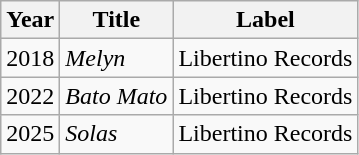<table class="wikitable">
<tr>
<th>Year</th>
<th>Title</th>
<th>Label</th>
</tr>
<tr>
<td>2018</td>
<td><em>Melyn</em></td>
<td>Libertino Records</td>
</tr>
<tr>
<td>2022</td>
<td><em>Bato Mato</em></td>
<td>Libertino Records</td>
</tr>
<tr>
<td>2025</td>
<td><em>Solas</em></td>
<td>Libertino Records</td>
</tr>
</table>
